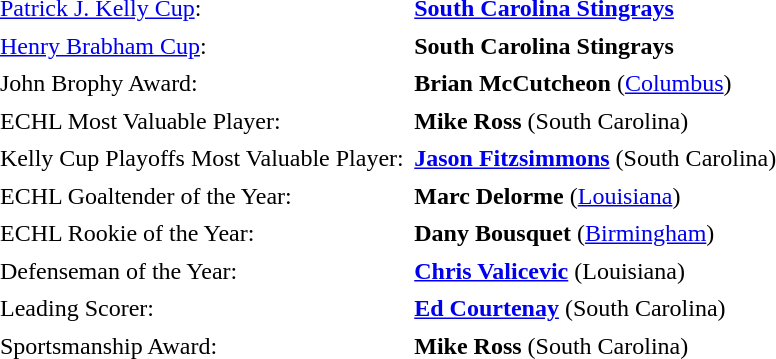<table cellpadding="3" cellspacing="1">
<tr>
<td><a href='#'>Patrick J. Kelly Cup</a>:</td>
<td><strong><a href='#'>South Carolina Stingrays</a></strong></td>
</tr>
<tr>
<td><a href='#'>Henry Brabham Cup</a>:</td>
<td><strong>South Carolina Stingrays</strong></td>
</tr>
<tr>
<td>John Brophy Award:</td>
<td><strong>Brian McCutcheon</strong> (<a href='#'>Columbus</a>)</td>
</tr>
<tr>
<td>ECHL Most Valuable Player:</td>
<td><strong>Mike Ross</strong> (South Carolina)</td>
</tr>
<tr>
<td>Kelly Cup Playoffs Most Valuable Player:</td>
<td><strong><a href='#'>Jason Fitzsimmons</a></strong> (South Carolina)</td>
</tr>
<tr>
<td>ECHL Goaltender of the Year:</td>
<td><strong>Marc Delorme</strong> (<a href='#'>Louisiana</a>)</td>
</tr>
<tr>
<td>ECHL Rookie of the Year:</td>
<td><strong>Dany Bousquet</strong> (<a href='#'>Birmingham</a>)</td>
</tr>
<tr>
<td>Defenseman of the Year:</td>
<td><strong><a href='#'>Chris Valicevic</a></strong> (Louisiana)</td>
</tr>
<tr>
<td>Leading Scorer:</td>
<td><strong><a href='#'>Ed Courtenay</a></strong> (South Carolina)</td>
</tr>
<tr>
<td>Sportsmanship Award:</td>
<td><strong>Mike Ross</strong> (South Carolina)</td>
</tr>
<tr>
</tr>
</table>
